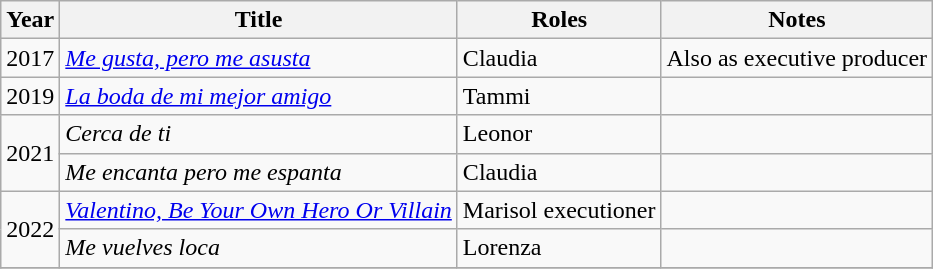<table class="wikitable sortable">
<tr>
<th>Year</th>
<th>Title</th>
<th>Roles</th>
<th>Notes</th>
</tr>
<tr>
<td>2017</td>
<td><em><a href='#'>Me gusta, pero me asusta</a></em></td>
<td>Claudia</td>
<td>Also as executive producer</td>
</tr>
<tr>
<td>2019</td>
<td><em><a href='#'>La boda de mi mejor amigo</a></em></td>
<td>Tammi</td>
<td></td>
</tr>
<tr>
<td rowspan="2">2021</td>
<td><em>Cerca de ti</em></td>
<td>Leonor</td>
<td></td>
</tr>
<tr>
<td><em>Me encanta pero me espanta</em></td>
<td>Claudia</td>
<td></td>
</tr>
<tr>
<td rowspan="2">2022</td>
<td><em><a href='#'>Valentino, Be Your Own Hero Or Villain</a></em></td>
<td>Marisol executioner</td>
<td></td>
</tr>
<tr>
<td><em>Me vuelves loca</em></td>
<td>Lorenza</td>
<td></td>
</tr>
<tr>
</tr>
</table>
